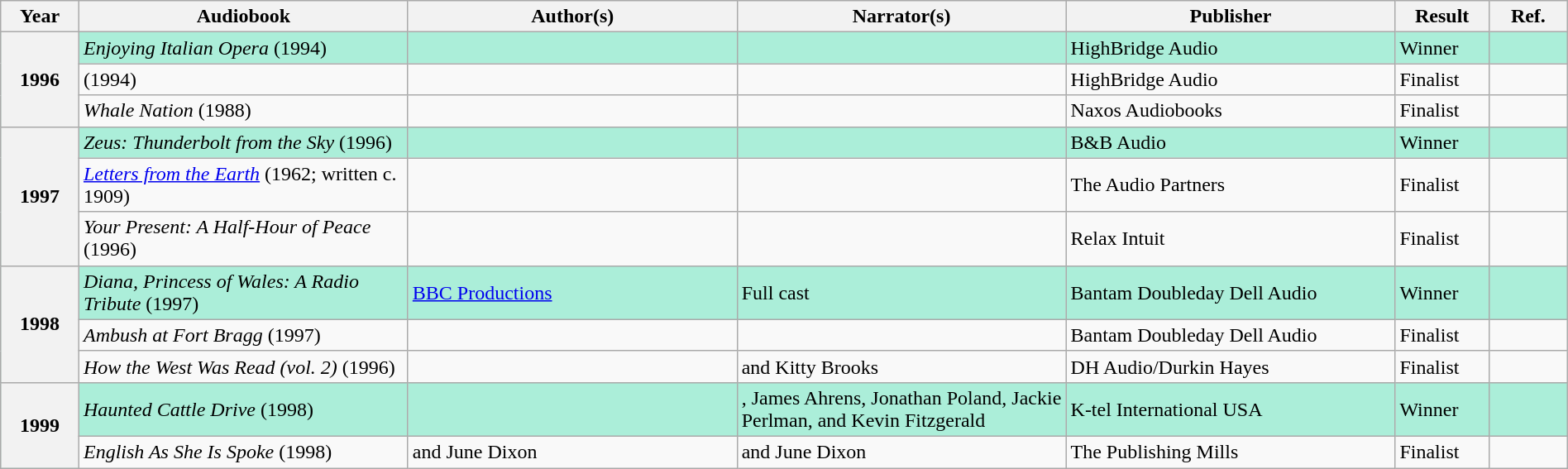<table class="wikitable sortable mw-collapsible" style="width:100%">
<tr>
<th scope="col" width="5%">Year</th>
<th scope="col" width="21%">Audiobook</th>
<th scope="col" width="21%">Author(s)</th>
<th scope="col" width="21%">Narrator(s)</th>
<th scope="col" width="21%">Publisher</th>
<th scope="col" width="6%">Result</th>
<th scope="col" width="5%">Ref.</th>
</tr>
<tr style="background:#ABEED9">
<th rowspan="3">1996<br></th>
<td><em>Enjoying Italian Opera</em> (1994)</td>
<td></td>
<td></td>
<td>HighBridge Audio</td>
<td>Winner</td>
<td></td>
</tr>
<tr>
<td><em></em> (1994)</td>
<td></td>
<td></td>
<td>HighBridge Audio</td>
<td>Finalist</td>
<td></td>
</tr>
<tr>
<td><em>Whale Nation</em> (1988)</td>
<td></td>
<td></td>
<td>Naxos Audiobooks</td>
<td>Finalist</td>
<td></td>
</tr>
<tr style="background:#ABEED9">
<th rowspan="3">1997<br></th>
<td><em>Zeus: Thunderbolt from the Sky</em> (1996)</td>
<td></td>
<td></td>
<td>B&B Audio</td>
<td>Winner</td>
<td></td>
</tr>
<tr>
<td><em><a href='#'>Letters from the Earth</a></em> (1962; written c. 1909)</td>
<td></td>
<td></td>
<td>The Audio Partners</td>
<td>Finalist</td>
<td></td>
</tr>
<tr>
<td><em>Your Present: A Half-Hour of Peace</em> (1996)</td>
<td></td>
<td></td>
<td>Relax Intuit</td>
<td>Finalist</td>
<td></td>
</tr>
<tr style="background:#ABEED9">
<th rowspan="3">1998<br></th>
<td><em>Diana, Princess of Wales: A Radio Tribute</em> (1997)</td>
<td><a href='#'>BBC Productions</a></td>
<td>Full cast</td>
<td>Bantam Doubleday Dell Audio</td>
<td>Winner</td>
<td></td>
</tr>
<tr>
<td><em>Ambush at Fort Bragg</em> (1997)</td>
<td></td>
<td></td>
<td>Bantam Doubleday Dell Audio</td>
<td>Finalist</td>
<td></td>
</tr>
<tr>
<td><em>How the West Was Read (vol. 2)</em> (1996)</td>
<td></td>
<td> and Kitty Brooks</td>
<td>DH Audio/Durkin Hayes</td>
<td>Finalist</td>
<td></td>
</tr>
<tr style="background:#ABEED9">
<th rowspan="2">1999<br></th>
<td><em>Haunted Cattle Drive</em> (1998)</td>
<td></td>
<td>, James Ahrens, Jonathan Poland, Jackie Perlman, and Kevin Fitzgerald</td>
<td>K-tel International USA</td>
<td>Winner</td>
<td></td>
</tr>
<tr>
<td><em>English As She Is Spoke</em> (1998)</td>
<td> and June Dixon</td>
<td> and June Dixon</td>
<td>The Publishing Mills</td>
<td>Finalist</td>
<td></td>
</tr>
</table>
